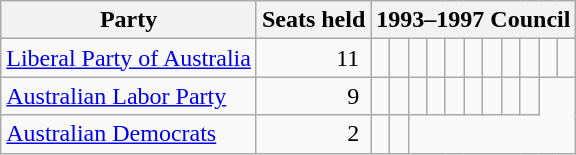<table class="wikitable">
<tr>
<th rowspan=1>Party</th>
<th colspan=1>Seats held</th>
<th rowspan=1 colspan=11>1993–1997 Council</th>
</tr>
<tr>
<td><a href='#'>Liberal Party of Australia</a></td>
<td align=right>11 </td>
<td> </td>
<td> </td>
<td> </td>
<td> </td>
<td> </td>
<td> </td>
<td> </td>
<td> </td>
<td> </td>
<td> </td>
<td> </td>
</tr>
<tr>
<td><a href='#'>Australian Labor Party</a></td>
<td align=right>9 </td>
<td> </td>
<td> </td>
<td> </td>
<td> </td>
<td> </td>
<td> </td>
<td> </td>
<td> </td>
<td> </td>
</tr>
<tr>
<td><a href='#'>Australian Democrats</a></td>
<td align=right>2 </td>
<td> </td>
<td> </td>
</tr>
</table>
